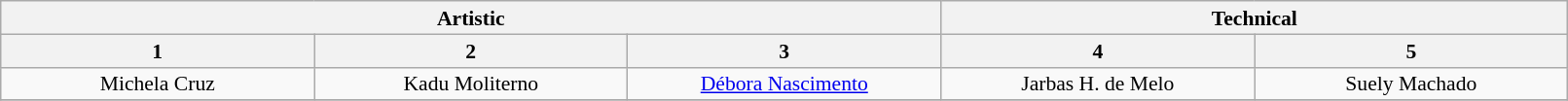<table class="wikitable" style="font-size:90%; line-height:16px; text-align:center" width="85%">
<tr>
<th colspan=3>Artistic</th>
<th colspan=2>Technical</th>
</tr>
<tr>
<th>1</th>
<th>2</th>
<th>3</th>
<th>4</th>
<th>5</th>
</tr>
<tr>
<td width=150>Michela Cruz</td>
<td width=150>Kadu Moliterno</td>
<td width=150><a href='#'>Débora Nascimento</a></td>
<td width=150>Jarbas H. de Melo</td>
<td width=150>Suely Machado</td>
</tr>
<tr>
</tr>
</table>
